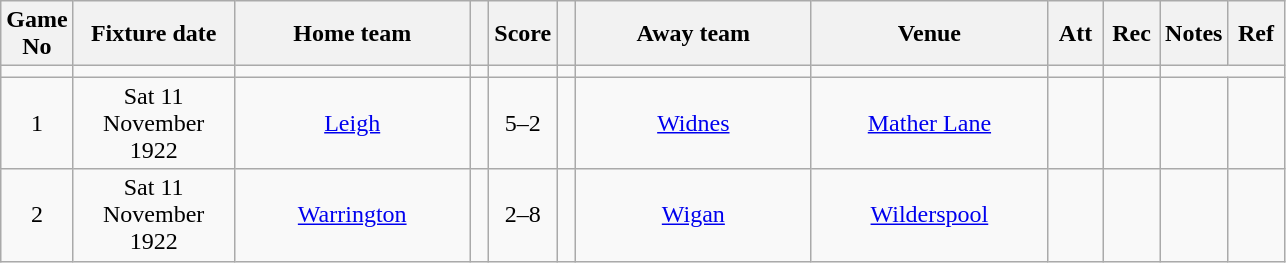<table class="wikitable" style="text-align:center;">
<tr>
<th width=20 abbr="No">Game No</th>
<th width=100 abbr="Date">Fixture date</th>
<th width=150 abbr="Home team">Home team</th>
<th width=5 abbr="space"></th>
<th width=20 abbr="Score">Score</th>
<th width=5 abbr="space"></th>
<th width=150 abbr="Away team">Away team</th>
<th width=150 abbr="Venue">Venue</th>
<th width=30 abbr="Att">Att</th>
<th width=30 abbr="Rec">Rec</th>
<th width=20 abbr="Notes">Notes</th>
<th width=30 abbr="Ref">Ref</th>
</tr>
<tr>
<td></td>
<td></td>
<td></td>
<td></td>
<td></td>
<td></td>
<td></td>
<td></td>
<td></td>
<td></td>
</tr>
<tr>
<td>1</td>
<td>Sat 11 November 1922</td>
<td><a href='#'>Leigh</a></td>
<td></td>
<td>5–2</td>
<td></td>
<td><a href='#'>Widnes</a></td>
<td><a href='#'>Mather Lane</a></td>
<td></td>
<td></td>
<td></td>
<td></td>
</tr>
<tr>
<td>2</td>
<td>Sat 11 November 1922</td>
<td><a href='#'>Warrington</a></td>
<td></td>
<td>2–8</td>
<td></td>
<td><a href='#'>Wigan</a></td>
<td><a href='#'>Wilderspool</a></td>
<td></td>
<td></td>
<td></td>
<td></td>
</tr>
</table>
